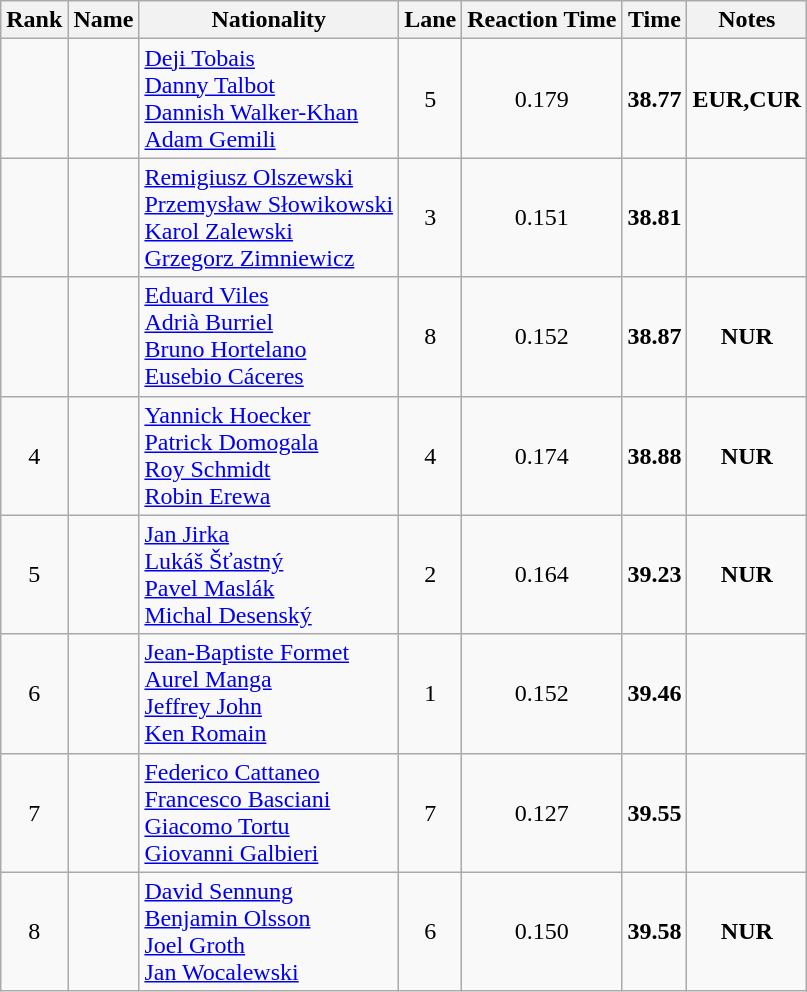<table class="wikitable sortable" style="text-align:center">
<tr>
<th>Rank</th>
<th>Name</th>
<th>Nationality</th>
<th>Lane</th>
<th>Reaction Time</th>
<th>Time</th>
<th>Notes</th>
</tr>
<tr>
<td></td>
<td align=left></td>
<td align=left><a href='#'>Deji Tobais</a><br><a href='#'>Danny Talbot</a><br><a href='#'>Dannish Walker-Khan</a><br><a href='#'>Adam Gemili</a></td>
<td>5</td>
<td>0.179</td>
<td><strong>38.77</strong></td>
<td><strong>EUR,CUR</strong></td>
</tr>
<tr>
<td></td>
<td align=left></td>
<td align=left><a href='#'>Remigiusz Olszewski</a><br><a href='#'>Przemysław Słowikowski</a><br><a href='#'>Karol Zalewski</a><br><a href='#'>Grzegorz Zimniewicz</a></td>
<td>3</td>
<td>0.151</td>
<td><strong>38.81</strong></td>
<td></td>
</tr>
<tr>
<td></td>
<td align=left></td>
<td align=left><a href='#'>Eduard Viles</a><br><a href='#'>Adrià Burriel</a><br><a href='#'>Bruno Hortelano</a><br><a href='#'>Eusebio Cáceres</a></td>
<td>8</td>
<td>0.152</td>
<td><strong>38.87</strong></td>
<td><strong>NUR</strong></td>
</tr>
<tr>
<td>4</td>
<td align=left></td>
<td align=left><a href='#'>Yannick Hoecker</a><br><a href='#'>Patrick Domogala</a><br><a href='#'>Roy Schmidt</a><br><a href='#'>Robin Erewa</a></td>
<td>4</td>
<td>0.174</td>
<td><strong>38.88</strong></td>
<td><strong>NUR</strong></td>
</tr>
<tr>
<td>5</td>
<td align=left></td>
<td align=left><a href='#'>Jan Jirka</a><br><a href='#'>Lukáš Šťastný</a><br><a href='#'>Pavel Maslák</a><br><a href='#'>Michal Desenský</a></td>
<td>2</td>
<td>0.164</td>
<td><strong>39.23</strong></td>
<td><strong>NUR</strong></td>
</tr>
<tr>
<td>6</td>
<td align=left></td>
<td align=left><a href='#'>Jean-Baptiste Formet</a><br><a href='#'>Aurel Manga</a><br><a href='#'>Jeffrey John</a><br><a href='#'>Ken Romain</a></td>
<td>1</td>
<td>0.152</td>
<td><strong>39.46</strong></td>
<td></td>
</tr>
<tr>
<td>7</td>
<td align=left></td>
<td align=left><a href='#'>Federico Cattaneo</a><br><a href='#'>Francesco Basciani</a><br><a href='#'>Giacomo Tortu</a><br><a href='#'>Giovanni Galbieri</a></td>
<td>7</td>
<td>0.127</td>
<td><strong>39.55</strong></td>
<td></td>
</tr>
<tr>
<td>8</td>
<td align=left></td>
<td align=left><a href='#'>David Sennung</a><br><a href='#'>Benjamin Olsson</a><br><a href='#'>Joel Groth</a><br><a href='#'>Jan Wocalewski</a></td>
<td>6</td>
<td>0.150</td>
<td><strong>39.58</strong></td>
<td><strong>NUR</strong></td>
</tr>
</table>
